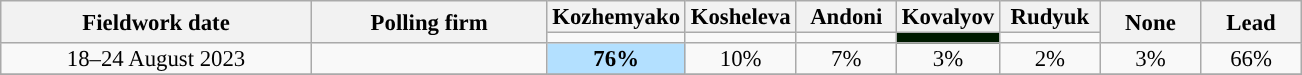<table class=wikitable style="font-size:95%; line-height:14px; text-align:center">
<tr>
<th style=width:200px; rowspan=2>Fieldwork date</th>
<th style=width:150px; rowspan=2>Polling firm</th>
<th style="width:60px;">Kozhemyako</th>
<th style="width:60px;">Kosheleva</th>
<th style="width:60px;">Andoni</th>
<th style="width:60px;">Kovalyov</th>
<th style="width:60px;">Rudyuk</th>
<th style="width:60px;" rowspan=2>None</th>
<th style="width:60px;" rowspan="2">Lead</th>
</tr>
<tr>
<td bgcolor=></td>
<td bgcolor=></td>
<td bgcolor=></td>
<td bgcolor=#0061ac"></td>
<td bgcolor=></td>
</tr>
<tr>
<td>18–24 August 2023</td>
<td></td>
<td style="background:#B3E0FF"><strong>76%</strong></td>
<td>10%</td>
<td>7%</td>
<td>3%</td>
<td>2%</td>
<td>3%</td>
<td style="background:">66%</td>
</tr>
<tr>
</tr>
</table>
